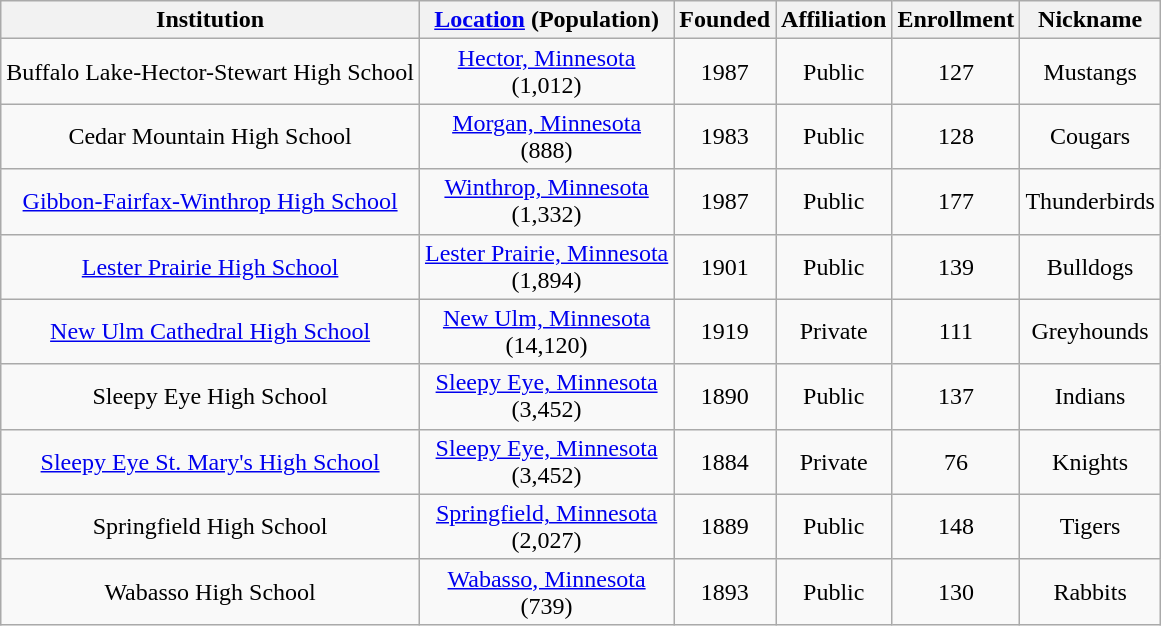<table class="wikitable sortable" style="text-align: center;">
<tr>
<th>Institution</th>
<th><a href='#'>Location</a> (Population)</th>
<th>Founded</th>
<th>Affiliation</th>
<th>Enrollment</th>
<th>Nickname</th>
</tr>
<tr>
<td>Buffalo Lake-Hector-Stewart High School</td>
<td><a href='#'>Hector, Minnesota</a><br>(1,012)</td>
<td>1987</td>
<td>Public</td>
<td>127</td>
<td>Mustangs</td>
</tr>
<tr>
<td>Cedar Mountain High School</td>
<td><a href='#'>Morgan, Minnesota</a><br>(888)</td>
<td>1983</td>
<td>Public</td>
<td>128</td>
<td>Cougars</td>
</tr>
<tr>
<td><a href='#'>Gibbon-Fairfax-Winthrop High School</a></td>
<td><a href='#'>Winthrop, Minnesota</a><br>(1,332)</td>
<td>1987</td>
<td>Public</td>
<td>177</td>
<td>Thunderbirds</td>
</tr>
<tr>
<td><a href='#'>Lester Prairie High School</a></td>
<td><a href='#'>Lester Prairie, Minnesota</a><br>(1,894)</td>
<td>1901</td>
<td>Public</td>
<td>139</td>
<td>Bulldogs</td>
</tr>
<tr>
<td><a href='#'>New Ulm Cathedral High School</a></td>
<td><a href='#'>New Ulm, Minnesota</a><br>(14,120)</td>
<td>1919</td>
<td>Private</td>
<td>111</td>
<td>Greyhounds</td>
</tr>
<tr>
<td>Sleepy Eye High School</td>
<td><a href='#'>Sleepy Eye, Minnesota</a><br>(3,452)</td>
<td>1890</td>
<td>Public</td>
<td>137</td>
<td>Indians</td>
</tr>
<tr>
<td><a href='#'>Sleepy Eye St. Mary's High School</a></td>
<td><a href='#'>Sleepy Eye, Minnesota</a><br>(3,452)</td>
<td>1884</td>
<td>Private</td>
<td>76</td>
<td>Knights</td>
</tr>
<tr>
<td>Springfield High School</td>
<td><a href='#'>Springfield, Minnesota</a><br>(2,027)</td>
<td>1889</td>
<td>Public</td>
<td>148</td>
<td>Tigers</td>
</tr>
<tr>
<td>Wabasso High School</td>
<td><a href='#'>Wabasso, Minnesota</a><br>(739)</td>
<td>1893</td>
<td>Public</td>
<td>130</td>
<td>Rabbits</td>
</tr>
</table>
